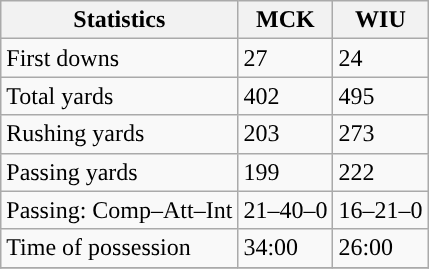<table class="wikitable" style="float: left;">
<tr>
<th>Statistics</th>
<th>MCK</th>
<th>WIU</th>
</tr>
<tr>
<td>First downs</td>
<td>27</td>
<td>24</td>
</tr>
<tr>
<td>Total yards</td>
<td>402</td>
<td>495</td>
</tr>
<tr>
<td>Rushing yards</td>
<td>203</td>
<td>273</td>
</tr>
<tr>
<td>Passing yards</td>
<td>199</td>
<td>222</td>
</tr>
<tr>
<td>Passing: Comp–Att–Int</td>
<td>21–40–0</td>
<td>16–21–0</td>
</tr>
<tr>
<td>Time of possession</td>
<td>34:00</td>
<td>26:00</td>
</tr>
<tr>
</tr>
</table>
